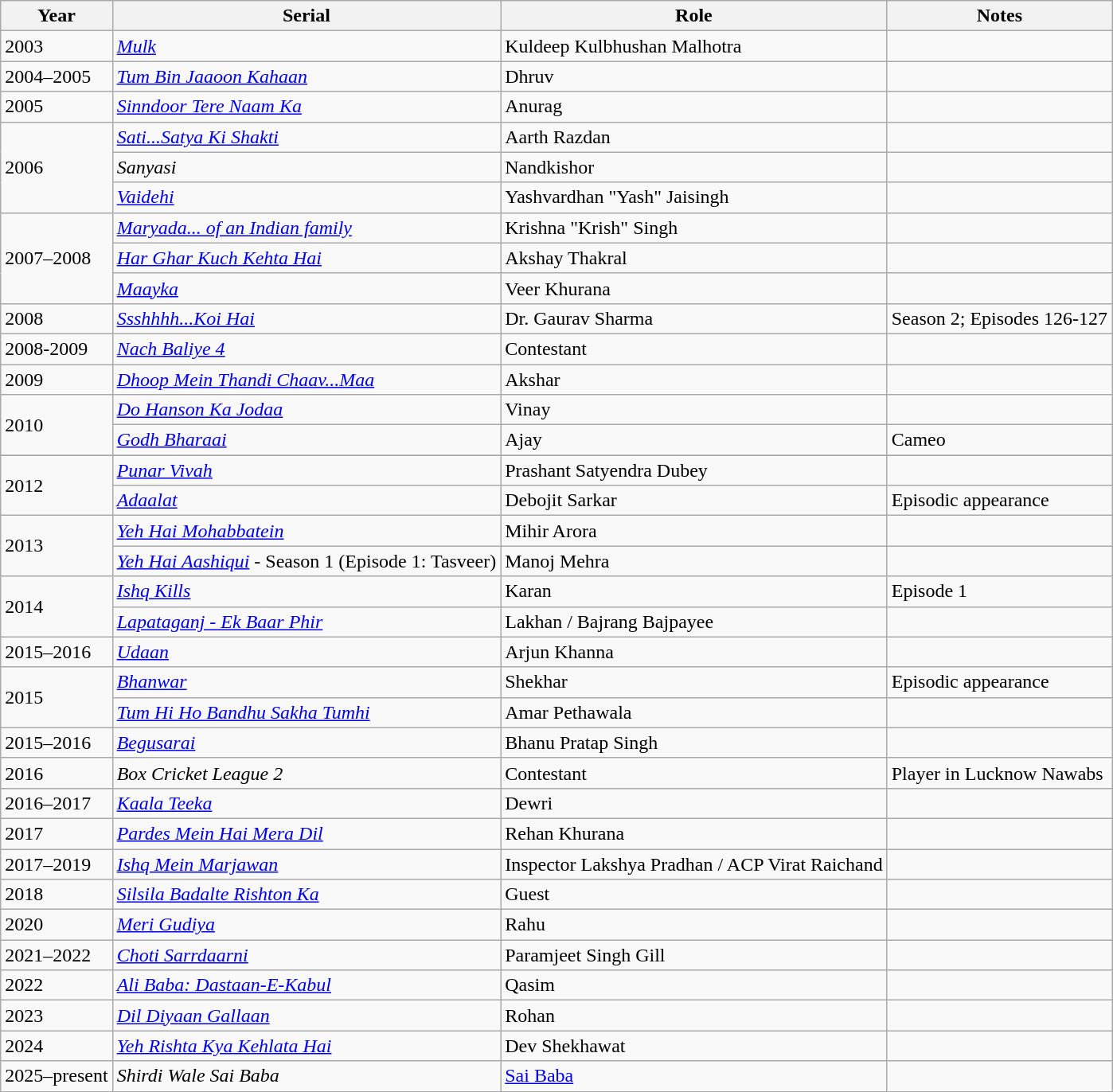<table class="wikitable sortable">
<tr>
<th>Year</th>
<th>Serial</th>
<th>Role</th>
<th class="unsortable">Notes</th>
</tr>
<tr>
<td>2003</td>
<td><em><a href='#'> Mulk</a></em></td>
<td>Kuldeep Kulbhushan Malhotra</td>
<td></td>
</tr>
<tr>
<td>2004–2005</td>
<td><em><a href='#'>Tum Bin Jaaoon Kahaan</a></em></td>
<td>Dhruv</td>
<td></td>
</tr>
<tr>
<td>2005</td>
<td><em><a href='#'>Sinndoor Tere Naam Ka</a></em></td>
<td>Anurag</td>
<td></td>
</tr>
<tr>
<td rowspan = "3">2006</td>
<td><em><a href='#'>Sati...Satya Ki Shakti</a></em></td>
<td>Aarth Razdan</td>
<td></td>
</tr>
<tr>
<td><em>Sanyasi</em></td>
<td>Nandkishor</td>
<td></td>
</tr>
<tr>
<td><em><a href='#'>Vaidehi</a></em></td>
<td>Yashvardhan "Yash" Jaisingh</td>
<td></td>
</tr>
<tr>
<td rowspan="3">2007–2008</td>
<td><em><a href='#'>Maryada... of an Indian family</a></em></td>
<td>Krishna "Krish" Singh</td>
<td></td>
</tr>
<tr>
<td><em><a href='#'>Har Ghar Kuch Kehta Hai</a></em></td>
<td>Akshay Thakral</td>
<td></td>
</tr>
<tr>
<td><em><a href='#'>Maayka</a></em></td>
<td>Veer Khurana</td>
<td></td>
</tr>
<tr>
<td>2008</td>
<td><em><a href='#'>Ssshhhh...Koi Hai</a></em></td>
<td>Dr. Gaurav Sharma</td>
<td>Season 2; Episodes 126-127</td>
</tr>
<tr>
<td>2008-2009</td>
<td><em><a href='#'>Nach Baliye 4</a></em></td>
<td>Contestant</td>
<td></td>
</tr>
<tr>
<td>2009</td>
<td><em><a href='#'>Dhoop Mein Thandi Chaav...Maa</a></em></td>
<td>Akshar</td>
<td></td>
</tr>
<tr>
<td rowspan="2">2010</td>
<td><em><a href='#'>Do Hanson Ka Jodaa</a></em></td>
<td>Vinay</td>
<td></td>
</tr>
<tr>
<td><em><a href='#'>Godh Bharaai</a></em></td>
<td>Ajay</td>
<td>Cameo</td>
</tr>
<tr>
</tr>
<tr>
<td rowspan="2">2012</td>
<td><em><a href='#'>Punar Vivah</a></em></td>
<td>Prashant Satyendra Dubey</td>
<td></td>
</tr>
<tr>
<td><em><a href='#'>Adaalat</a></em></td>
<td>Debojit Sarkar</td>
<td>Episodic appearance</td>
</tr>
<tr>
<td rowspan="2">2013</td>
<td><em><a href='#'>Yeh Hai Mohabbatein</a></em></td>
<td>Mihir Arora</td>
</tr>
<tr>
<td><em><a href='#'>Yeh Hai Aashiqui</a></em> - Season 1 (Episode 1: Tasveer)</td>
<td>Manoj Mehra</td>
<td></td>
</tr>
<tr>
<td rowspan="2">2014</td>
<td><em><a href='#'>Ishq Kills</a></em></td>
<td>Karan</td>
<td>Episode 1</td>
</tr>
<tr>
<td><em><a href='#'>Lapataganj - Ek Baar Phir</a></em></td>
<td>Lakhan / Bajrang Bajpayee</td>
<td></td>
</tr>
<tr>
<td>2015–2016</td>
<td><em><a href='#'>Udaan</a></em></td>
<td>Arjun Khanna</td>
<td></td>
</tr>
<tr>
<td rowspan="2">2015</td>
<td><em><a href='#'>Bhanwar</a></em></td>
<td>Shekhar</td>
<td>Episodic appearance</td>
</tr>
<tr>
<td><em><a href='#'>Tum Hi Ho Bandhu Sakha Tumhi</a></em></td>
<td>Amar Pethawala</td>
<td></td>
</tr>
<tr>
<td>2015–2016</td>
<td><em><a href='#'>Begusarai</a></em></td>
<td>Bhanu Pratap Singh</td>
<td></td>
</tr>
<tr>
<td>2016</td>
<td><em>Box Cricket League 2</em></td>
<td>Contestant</td>
<td>Player in Lucknow Nawabs</td>
</tr>
<tr>
<td>2016–2017</td>
<td><em><a href='#'>Kaala Teeka</a></em></td>
<td>Dewri</td>
<td></td>
</tr>
<tr>
<td>2017</td>
<td><em><a href='#'>Pardes Mein Hai Mera Dil</a></em></td>
<td>Rehan Khurana</td>
<td></td>
</tr>
<tr>
<td>2017–2019</td>
<td><em><a href='#'>Ishq Mein Marjawan</a></em></td>
<td>Inspector Lakshya Pradhan / ACP Virat Raichand</td>
<td></td>
</tr>
<tr>
<td>2018</td>
<td><em><a href='#'>Silsila Badalte Rishton Ka</a></em></td>
<td>Guest</td>
<td></td>
</tr>
<tr>
<td>2020</td>
<td><em><a href='#'>Meri Gudiya</a></em></td>
<td>Rahu</td>
<td></td>
</tr>
<tr>
<td>2021–2022</td>
<td><em><a href='#'>Choti Sarrdaarni</a></em></td>
<td>Paramjeet Singh Gill</td>
<td></td>
</tr>
<tr>
<td>2022</td>
<td><em><a href='#'>Ali Baba: Dastaan-E-Kabul</a></em></td>
<td>Qasim</td>
<td></td>
</tr>
<tr>
<td>2023</td>
<td><em><a href='#'>Dil Diyaan Gallaan</a></em></td>
<td>Rohan</td>
<td></td>
</tr>
<tr>
<td>2024</td>
<td><em><a href='#'>Yeh Rishta Kya Kehlata Hai</a></em></td>
<td>Dev Shekhawat</td>
<td></td>
</tr>
<tr>
<td>2025–present</td>
<td><em>Shirdi Wale Sai Baba</em></td>
<td><a href='#'>Sai Baba</a></td>
<td></td>
</tr>
</table>
